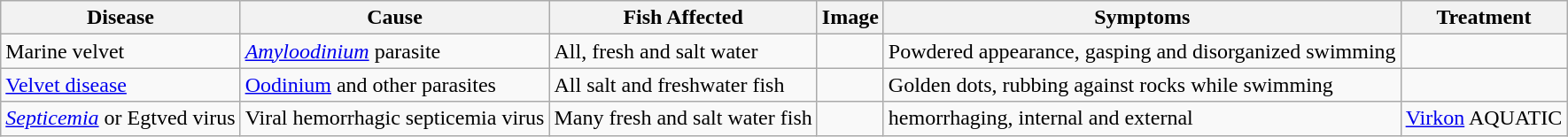<table class="wikitable sortable">
<tr>
<th>Disease</th>
<th>Cause</th>
<th>Fish Affected</th>
<th>Image</th>
<th>Symptoms</th>
<th>Treatment</th>
</tr>
<tr>
<td>Marine velvet</td>
<td><em><a href='#'>Amyloodinium</a></em> parasite</td>
<td>All, fresh and salt water</td>
<td></td>
<td>Powdered appearance, gasping and disorganized swimming</td>
<td></td>
</tr>
<tr>
<td><a href='#'>Velvet disease</a></td>
<td><a href='#'>Oodinium</a> and other parasites</td>
<td>All salt and freshwater fish</td>
<td style="text-align:center;"></td>
<td>Golden dots, rubbing against rocks while swimming</td>
<td></td>
</tr>
<tr>
<td><a href='#'><em>Septicemia</em></a> or Egtved virus</td>
<td>Viral hemorrhagic septicemia virus</td>
<td>Many fresh and salt water fish</td>
<td style="text-align:center;"></td>
<td>hemorrhaging, internal and external</td>
<td><a href='#'>Virkon</a> AQUATIC</td>
</tr>
</table>
